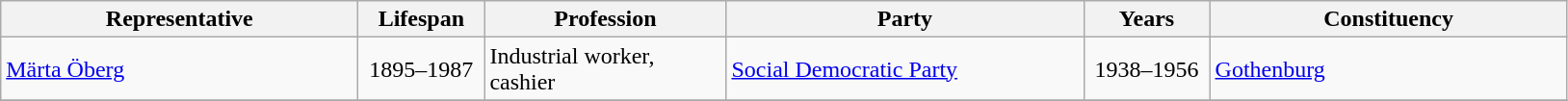<table class="wikitable">
<tr>
<th style="width:15em">Representative</th>
<th style="width:5em">Lifespan</th>
<th style="width:10em">Profession</th>
<th style="width:15em">Party</th>
<th style="width:5em">Years</th>
<th style="width:15em">Constituency</th>
</tr>
<tr>
<td><a href='#'>Märta Öberg</a></td>
<td align=center>1895–1987</td>
<td>Industrial worker, cashier</td>
<td> <a href='#'>Social Democratic Party</a></td>
<td align=center>1938–1956</td>
<td><a href='#'>Gothenburg</a></td>
</tr>
<tr>
</tr>
</table>
